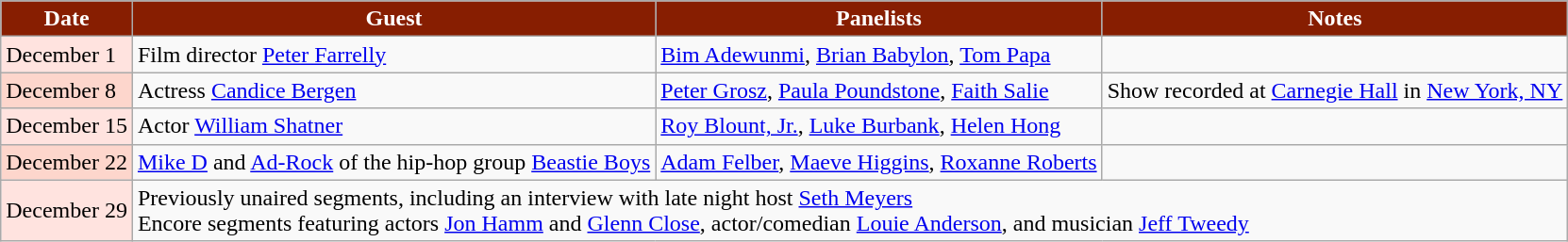<table class="wikitable">
<tr>
<th style="background:#871E01;color:#FFFFFF;">Date</th>
<th style="background:#871E01;color:#FFFFFF;">Guest</th>
<th style="background:#871E01;color:#FFFFFF;">Panelists</th>
<th style="background:#871E01;color:#FFFFFF;">Notes</th>
</tr>
<tr>
<td style="background:#FFE3DF;color:#000000;">December 1</td>
<td>Film director <a href='#'>Peter Farrelly</a></td>
<td><a href='#'>Bim Adewunmi</a>, <a href='#'>Brian Babylon</a>, <a href='#'>Tom Papa</a></td>
<td></td>
</tr>
<tr>
<td style="background:#FDD6CC;color:#000000;">December 8</td>
<td>Actress <a href='#'>Candice Bergen</a></td>
<td><a href='#'>Peter Grosz</a>, <a href='#'>Paula Poundstone</a>, <a href='#'>Faith Salie</a></td>
<td>Show recorded at <a href='#'>Carnegie Hall</a> in <a href='#'>New York, NY</a></td>
</tr>
<tr>
<td style="background:#FFE3DF;color:#000000;">December 15</td>
<td>Actor <a href='#'>William Shatner</a></td>
<td><a href='#'>Roy Blount, Jr.</a>, <a href='#'>Luke Burbank</a>, <a href='#'>Helen Hong</a></td>
<td></td>
</tr>
<tr>
<td style="background:#FDD6CC;color:#000000;">December 22</td>
<td><a href='#'>Mike D</a> and <a href='#'>Ad-Rock</a> of the hip-hop group <a href='#'>Beastie Boys</a></td>
<td><a href='#'>Adam Felber</a>, <a href='#'>Maeve Higgins</a>, <a href='#'>Roxanne Roberts</a></td>
<td></td>
</tr>
<tr>
<td style="background:#FFE3DF;color:#000000;">December 29</td>
<td colspan=3>Previously unaired segments, including an interview with late night host <a href='#'>Seth Meyers</a><br>Encore segments featuring actors <a href='#'>Jon Hamm</a> and <a href='#'>Glenn Close</a>, actor/comedian <a href='#'>Louie Anderson</a>, and musician <a href='#'>Jeff Tweedy</a></td>
</tr>
</table>
